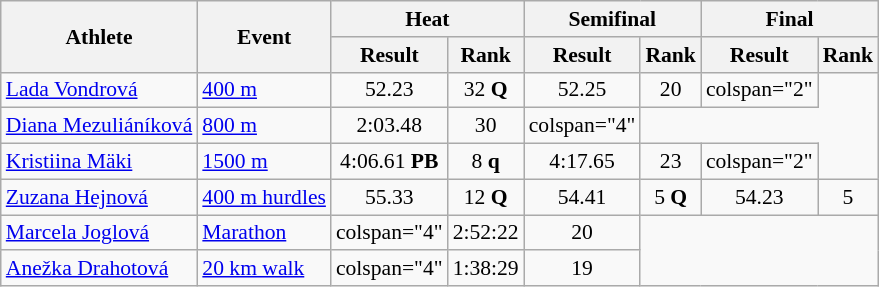<table class="wikitable" style="font-size:90%">
<tr>
<th rowspan="2">Athlete</th>
<th rowspan="2">Event</th>
<th colspan="2">Heat</th>
<th colspan="2">Semifinal</th>
<th colspan="2">Final</th>
</tr>
<tr>
<th>Result</th>
<th>Rank</th>
<th>Result</th>
<th>Rank</th>
<th>Result</th>
<th>Rank</th>
</tr>
<tr style=text-align:center>
<td style=text-align:left><a href='#'>Lada Vondrová</a></td>
<td style=text-align:left><a href='#'>400 m</a></td>
<td>52.23</td>
<td>32 <strong>Q</strong></td>
<td>52.25</td>
<td>20</td>
<td>colspan="2" </td>
</tr>
<tr style=text-align:center>
<td style=text-align:left><a href='#'>Diana Mezuliáníková</a></td>
<td style=text-align:left><a href='#'>800 m</a></td>
<td>2:03.48</td>
<td>30</td>
<td>colspan="4" </td>
</tr>
<tr style=text-align:center>
<td style=text-align:left><a href='#'>Kristiina Mäki</a></td>
<td style=text-align:left><a href='#'>1500 m</a></td>
<td>4:06.61 <strong>PB</strong></td>
<td>8 <strong>q</strong></td>
<td>4:17.65</td>
<td>23</td>
<td>colspan="2" </td>
</tr>
<tr style=text-align:center>
<td style=text-align:left><a href='#'>Zuzana Hejnová</a></td>
<td style=text-align:left><a href='#'>400 m hurdles</a></td>
<td>55.33</td>
<td>12 <strong>Q</strong></td>
<td>54.41</td>
<td>5 <strong>Q</strong></td>
<td>54.23</td>
<td>5</td>
</tr>
<tr style=text-align:center>
<td style=text-align:left><a href='#'>Marcela Joglová</a></td>
<td style=text-align:left><a href='#'>Marathon</a></td>
<td>colspan="4" </td>
<td>2:52:22</td>
<td>20</td>
</tr>
<tr style=text-align:center>
<td style=text-align:left><a href='#'>Anežka Drahotová</a></td>
<td style=text-align:left><a href='#'>20 km walk</a></td>
<td>colspan="4" </td>
<td>1:38:29</td>
<td>19</td>
</tr>
</table>
